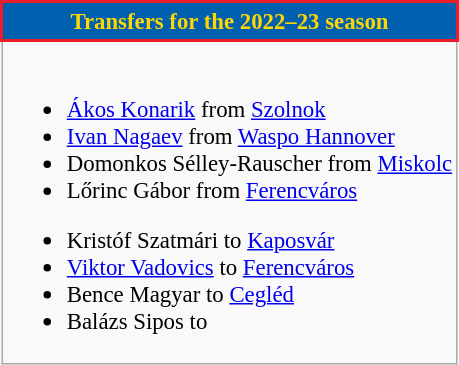<table class="wikitable collapsible collapsed" style="font-size:95%">
<tr>
<th style="color: #FFD700;background:#005FAF;border:2px solid #EC1C2A"> <strong>Transfers for the 2022–23 season</strong></th>
</tr>
<tr>
<td><br>
<ul><li> <a href='#'>Ákos Konarik</a> from  <a href='#'>Szolnok</a></li><li> <a href='#'>Ivan Nagaev</a> from  <a href='#'>Waspo Hannover</a></li><li> Domonkos Sélley-Rauscher from  <a href='#'>Miskolc</a></li><li> Lőrinc Gábor from  <a href='#'>Ferencváros</a></li></ul><ul><li> Kristóf Szatmári to  <a href='#'>Kaposvár</a></li><li> <a href='#'>Viktor Vadovics</a> to  <a href='#'>Ferencváros</a></li><li> Bence Magyar to  <a href='#'>Cegléd</a></li><li> Balázs Sipos to</li></ul></td>
</tr>
</table>
